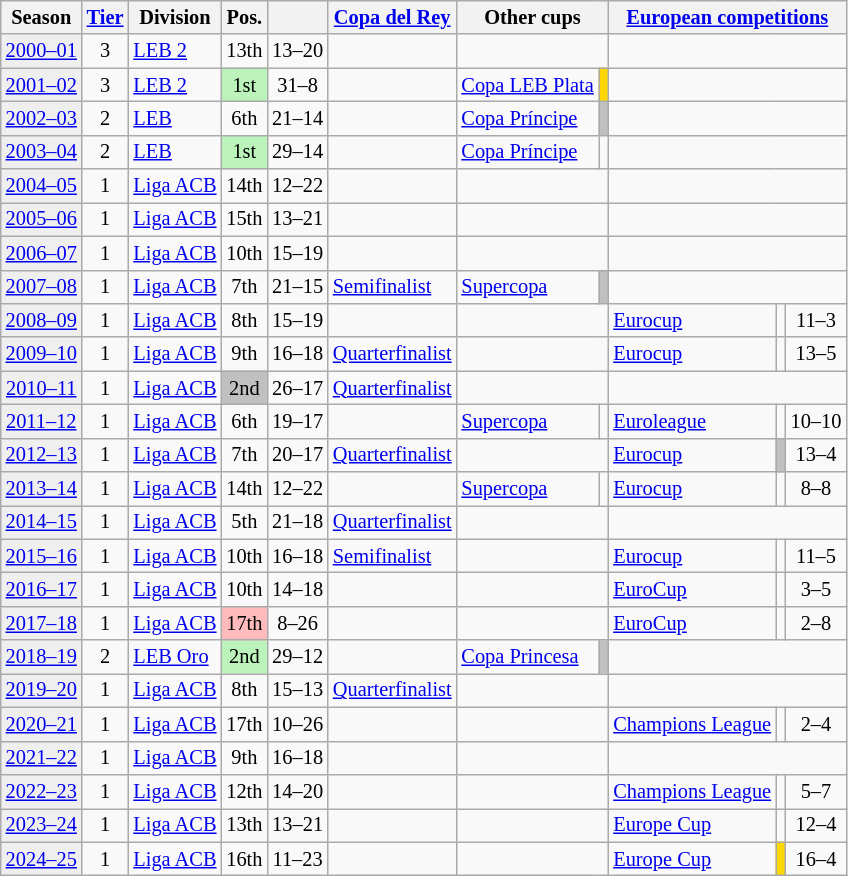<table class="wikitable" style="font-size:85%; text-align:center">
<tr>
<th>Season</th>
<th><a href='#'>Tier</a></th>
<th>Division</th>
<th>Pos.</th>
<th></th>
<th><a href='#'>Copa del Rey</a></th>
<th colspan="2">Other cups</th>
<th colspan="3"><a href='#'>European competitions</a></th>
</tr>
<tr>
<td style="background-color:#efefef"><a href='#'>2000–01</a></td>
<td>3</td>
<td style="text-align:left"><a href='#'>LEB 2</a></td>
<td>13th</td>
<td>13–20</td>
<td></td>
<td colspan="2"></td>
<td colspan="3"></td>
</tr>
<tr>
<td style="background-color:#efefef"><a href='#'>2001–02</a></td>
<td>3</td>
<td style="text-align:left"><a href='#'>LEB 2</a></td>
<td style="background-color:#BBF3BB">1st</td>
<td>31–8</td>
<td></td>
<td style="text-align:left"><a href='#'>Copa LEB Plata</a></td>
<td style="background-color:gold"></td>
<td colspan="3"></td>
</tr>
<tr>
<td style="background-color:#efefef"><a href='#'>2002–03</a></td>
<td>2</td>
<td style="text-align:left"><a href='#'>LEB</a></td>
<td>6th</td>
<td>21–14</td>
<td></td>
<td style="text-align:left"><a href='#'>Copa Príncipe</a></td>
<td style="background-color:silver"></td>
<td colspan="3"></td>
</tr>
<tr>
<td style="background-color:#efefef"><a href='#'>2003–04</a></td>
<td>2</td>
<td style="text-align:left"><a href='#'>LEB</a></td>
<td style="background-color:#BBF3BB">1st</td>
<td>29–14</td>
<td></td>
<td style="text-align:left"><a href='#'>Copa Príncipe</a></td>
<td></td>
<td colspan="3"></td>
</tr>
<tr>
<td style="background-color:#efefef"><a href='#'>2004–05</a></td>
<td>1</td>
<td style="text-align:left"><a href='#'>Liga ACB</a></td>
<td>14th</td>
<td>12–22</td>
<td></td>
<td colspan="2"></td>
<td colspan="3"></td>
</tr>
<tr>
<td style="background-color:#efefef"><a href='#'>2005–06</a></td>
<td>1</td>
<td style="text-align:left"><a href='#'>Liga ACB</a></td>
<td>15th</td>
<td>13–21</td>
<td></td>
<td colspan="2"></td>
<td colspan="3"></td>
</tr>
<tr>
<td style="background-color:#efefef"><a href='#'>2006–07</a></td>
<td>1</td>
<td style="text-align:left"><a href='#'>Liga ACB</a></td>
<td>10th</td>
<td>15–19</td>
<td></td>
<td colspan="2"></td>
<td colspan="3"></td>
</tr>
<tr>
<td style="background-color:#efefef"><a href='#'>2007–08</a></td>
<td>1</td>
<td style="text-align:left"><a href='#'>Liga ACB</a></td>
<td>7th</td>
<td>21–15</td>
<td style="text-align:left"><a href='#'>Semifinalist</a></td>
<td style="text-align:left"><a href='#'>Supercopa</a></td>
<td style="background-color:silver"></td>
<td colspan="3"></td>
</tr>
<tr>
<td style="background-color:#efefef"><a href='#'>2008–09</a></td>
<td>1</td>
<td style="text-align:left"><a href='#'>Liga ACB</a></td>
<td>8th</td>
<td>15–19</td>
<td></td>
<td colspan="2"></td>
<td style="text-align:left"> <a href='#'>Eurocup</a></td>
<td></td>
<td>11–3</td>
</tr>
<tr>
<td style="background-color:#efefef"><a href='#'>2009–10</a></td>
<td>1</td>
<td style="text-align:left"><a href='#'>Liga ACB</a></td>
<td>9th</td>
<td>16–18</td>
<td style="text-align:left"><a href='#'>Quarterfinalist</a></td>
<td colspan="2"></td>
<td style="text-align:left"> <a href='#'>Eurocup</a></td>
<td></td>
<td>13–5</td>
</tr>
<tr>
<td style="background-color:#efefef"><a href='#'>2010–11</a></td>
<td>1</td>
<td style="text-align:left"><a href='#'>Liga ACB</a></td>
<td bgcolor=silver>2nd</td>
<td>26–17</td>
<td style="text-align:left"><a href='#'>Quarterfinalist</a></td>
<td colspan="2"></td>
<td colspan="3"></td>
</tr>
<tr>
<td style="background-color:#efefef"><a href='#'>2011–12</a></td>
<td>1</td>
<td style="text-align:left"><a href='#'>Liga ACB</a></td>
<td>6th</td>
<td>19–17</td>
<td style="text-align:left"></td>
<td style="text-align:left"><a href='#'>Supercopa</a></td>
<td></td>
<td style="text-align:left"> <a href='#'>Euroleague</a></td>
<td></td>
<td>10–10</td>
</tr>
<tr>
<td style="background-color:#efefef"><a href='#'>2012–13</a></td>
<td>1</td>
<td style="text-align:left"><a href='#'>Liga ACB</a></td>
<td>7th</td>
<td>20–17</td>
<td style="text-align:left"><a href='#'>Quarterfinalist</a></td>
<td colspan="2"></td>
<td style="text-align:left"> <a href='#'>Eurocup</a></td>
<td style="background-color:silver"></td>
<td>13–4</td>
</tr>
<tr>
<td style="background-color:#efefef"><a href='#'>2013–14</a></td>
<td>1</td>
<td style="text-align:left"><a href='#'>Liga ACB</a></td>
<td>14th</td>
<td>12–22</td>
<td></td>
<td style="text-align:left"><a href='#'>Supercopa</a></td>
<td></td>
<td style="text-align:left"> <a href='#'>Eurocup</a></td>
<td></td>
<td>8–8</td>
</tr>
<tr>
<td style="background-color:#efefef"><a href='#'>2014–15</a></td>
<td>1</td>
<td style="text-align:left"><a href='#'>Liga ACB</a></td>
<td>5th</td>
<td>21–18</td>
<td style="text-align:left"><a href='#'>Quarterfinalist</a></td>
<td colspan="2"></td>
<td colspan="3"></td>
</tr>
<tr>
<td style="background-color:#efefef"><a href='#'>2015–16</a></td>
<td>1</td>
<td style="text-align:left"><a href='#'>Liga ACB</a></td>
<td>10th</td>
<td>16–18</td>
<td style="text-align:left"><a href='#'>Semifinalist</a></td>
<td colspan="2"></td>
<td style="text-align:left"> <a href='#'>Eurocup</a></td>
<td></td>
<td>11–5</td>
</tr>
<tr>
<td style="background-color:#efefef"><a href='#'>2016–17</a></td>
<td>1</td>
<td style="text-align:left"><a href='#'>Liga ACB</a></td>
<td>10th</td>
<td>14–18</td>
<td></td>
<td colspan="2"></td>
<td style="text-align:left"> <a href='#'>EuroCup</a></td>
<td></td>
<td>3–5</td>
</tr>
<tr>
<td style="background-color:#efefef"><a href='#'>2017–18</a></td>
<td>1</td>
<td style="text-align:left"><a href='#'>Liga ACB</a></td>
<td bgcolor=#FFBBBB>17th</td>
<td>8–26</td>
<td></td>
<td colspan="2"></td>
<td style="text-align:left"> <a href='#'>EuroCup</a></td>
<td></td>
<td>2–8</td>
</tr>
<tr>
<td style="background-color:#efefef"><a href='#'>2018–19</a></td>
<td>2</td>
<td style="text-align:left"><a href='#'>LEB Oro</a></td>
<td style="background-color:#BBF3BB">2nd</td>
<td>29–12</td>
<td></td>
<td style="text-align:left"><a href='#'>Copa Princesa</a></td>
<td style="background-color:silver"></td>
<td colspan="3"></td>
</tr>
<tr>
<td style="background-color:#efefef"><a href='#'>2019–20</a></td>
<td>1</td>
<td style="text-align:left"><a href='#'>Liga ACB</a></td>
<td>8th</td>
<td>15–13</td>
<td style="text-align:left"><a href='#'>Quarterfinalist</a></td>
<td colspan="2"></td>
<td colspan="3"></td>
</tr>
<tr>
<td style="background-color:#efefef"><a href='#'>2020–21</a></td>
<td>1</td>
<td style="text-align:left"><a href='#'>Liga ACB</a></td>
<td>17th</td>
<td>10–26</td>
<td></td>
<td colspan="2"></td>
<td style="text-align:left"> <a href='#'>Champions League</a></td>
<td></td>
<td>2–4</td>
</tr>
<tr>
<td style="background-color:#efefef"><a href='#'>2021–22</a></td>
<td>1</td>
<td style="text-align:left"><a href='#'>Liga ACB</a></td>
<td>9th</td>
<td>16–18</td>
<td></td>
<td colspan="2"></td>
<td colspan="3"></td>
</tr>
<tr>
<td style="background-color:#efefef"><a href='#'>2022–23</a></td>
<td>1</td>
<td style="text-align:left"><a href='#'>Liga ACB</a></td>
<td>12th</td>
<td>14–20</td>
<td></td>
<td colspan="2"></td>
<td style="text-align:left"> <a href='#'>Champions League</a></td>
<td></td>
<td>5–7</td>
</tr>
<tr>
<td style="background-color:#efefef"><a href='#'>2023–24</a></td>
<td>1</td>
<td style="text-align:left"><a href='#'>Liga ACB</a></td>
<td>13th</td>
<td>13–21</td>
<td></td>
<td colspan="2"></td>
<td style="text-align:left"> <a href='#'>Europe Cup</a></td>
<td></td>
<td>12–4</td>
</tr>
<tr>
<td style="background-color:#efefef"><a href='#'>2024–25</a></td>
<td>1</td>
<td style="text-align:left"><a href='#'>Liga ACB</a></td>
<td>16th</td>
<td>11–23</td>
<td></td>
<td colspan="2"></td>
<td style="text-align:left"> <a href='#'>Europe Cup</a></td>
<td style="background-color:gold"></td>
<td>16–4</td>
</tr>
</table>
